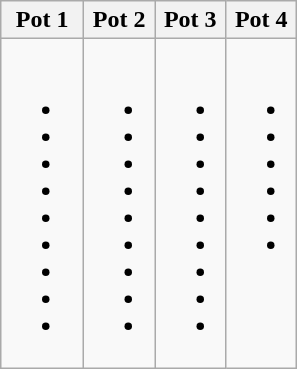<table class="wikitable">
<tr>
<th width=28%>Pot 1</th>
<th width=24%>Pot 2</th>
<th width=24%>Pot 3</th>
<th width=24%>Pot 4</th>
</tr>
<tr style="vertical-align:top">
<td><br><ul><li><strong></strong></li><li><strong></strong></li><li><strong></strong></li><li><strong></strong></li><li><strong></strong></li><li><strong></strong></li><li><strong></strong></li><li></li><li><strong></strong></li></ul></td>
<td><br><ul><li><strong></strong></li><li></li><li><strong></strong></li><li></li><li><strong></strong></li><li><strong></strong></li><li><strong></strong></li><li></li><li></li></ul></td>
<td><br><ul><li></li><li><strong></strong></li><li><strong></strong></li><li></li><li></li><li></li><li></li><li></li><li></li></ul></td>
<td><br><ul><li></li><li></li><li></li><li></li><li></li><li></li></ul></td>
</tr>
</table>
